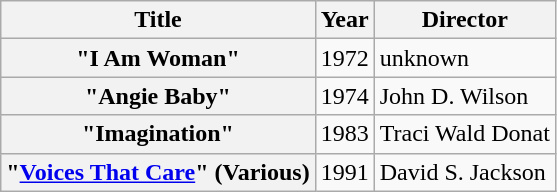<table class="wikitable plainrowheaders">
<tr>
<th>Title</th>
<th>Year</th>
<th>Director</th>
</tr>
<tr>
<th scope="row">"I Am Woman"</th>
<td>1972</td>
<td>unknown</td>
</tr>
<tr>
<th scope="row">"Angie Baby"</th>
<td>1974</td>
<td>John D. Wilson</td>
</tr>
<tr>
<th scope="row">"Imagination"</th>
<td>1983</td>
<td>Traci Wald Donat</td>
</tr>
<tr>
<th scope="row">"<a href='#'>Voices That Care</a>" (Various)</th>
<td>1991</td>
<td>David S. Jackson</td>
</tr>
</table>
